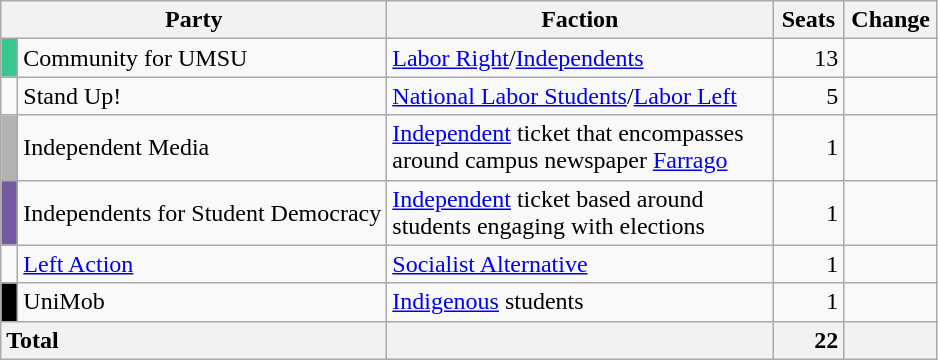<table class="wikitable" style="text-align:right; margin-bottom:0">
<tr>
<th style="width:10px;" colspan=3>Party</th>
<th style="width:250px;">Faction</th>
<th style="width:40px;">Seats</th>
<th style="width:40px;">Change</th>
</tr>
<tr>
<td bgcolor="#38c78e"> </td>
<td style="text-align:left;" colspan="2">Community for UMSU</td>
<td align="left" style="width:70px;"><a href='#'>Labor Right</a>/<a href='#'>Independents</a></td>
<td style="width:40px;">13</td>
<td style="width:55px;"></td>
</tr>
<tr>
<td> </td>
<td style="text-align:left;" colspan="2">Stand Up!</td>
<td align="left" style="width:70px;"><a href='#'>National Labor Students</a>/<a href='#'>Labor Left</a></td>
<td style="width:40px;">5</td>
<td style="width:55px;"></td>
</tr>
<tr>
<td bgcolor="#b3b3b3"> </td>
<td style="text-align:left;" colspan="2">Independent Media</td>
<td align="left" style="width:70px;"><a href='#'>Independent</a> ticket that encompasses around campus newspaper <a href='#'>Farrago</a></td>
<td style="width:40px;">1</td>
<td style="width:55px;"></td>
</tr>
<tr>
<td bgcolor="#745BA1"> </td>
<td style="text-align:left;" colspan="2">Independents for Student Democracy</td>
<td align="left" style="width:70px;"><a href='#'>Independent</a> ticket based around students engaging with elections</td>
<td style="width:40px;">1</td>
<td style="width:55px;"></td>
</tr>
<tr>
<td> </td>
<td style="text-align:left;" colspan="2"><a href='#'>Left Action</a></td>
<td align="left" style="width:70px;"><a href='#'>Socialist Alternative</a></td>
<td style="width:40px;">1</td>
<td style="width:55px;"></td>
</tr>
<tr>
<td bgcolor="#000000"> </td>
<td style="text-align:left;" colspan="2">UniMob</td>
<td align="left" style="width:70px;"><a href='#'>Indigenous</a> students</td>
<td style="width:40px;">1</td>
<td style="width:55px;"></td>
</tr>
<tr>
<th colspan="3" style="text-align:left;">Total</th>
<th style="text-align:right;"></th>
<th style="text-align:right;">22</th>
<th style=text-align:right;></th>
</tr>
</table>
